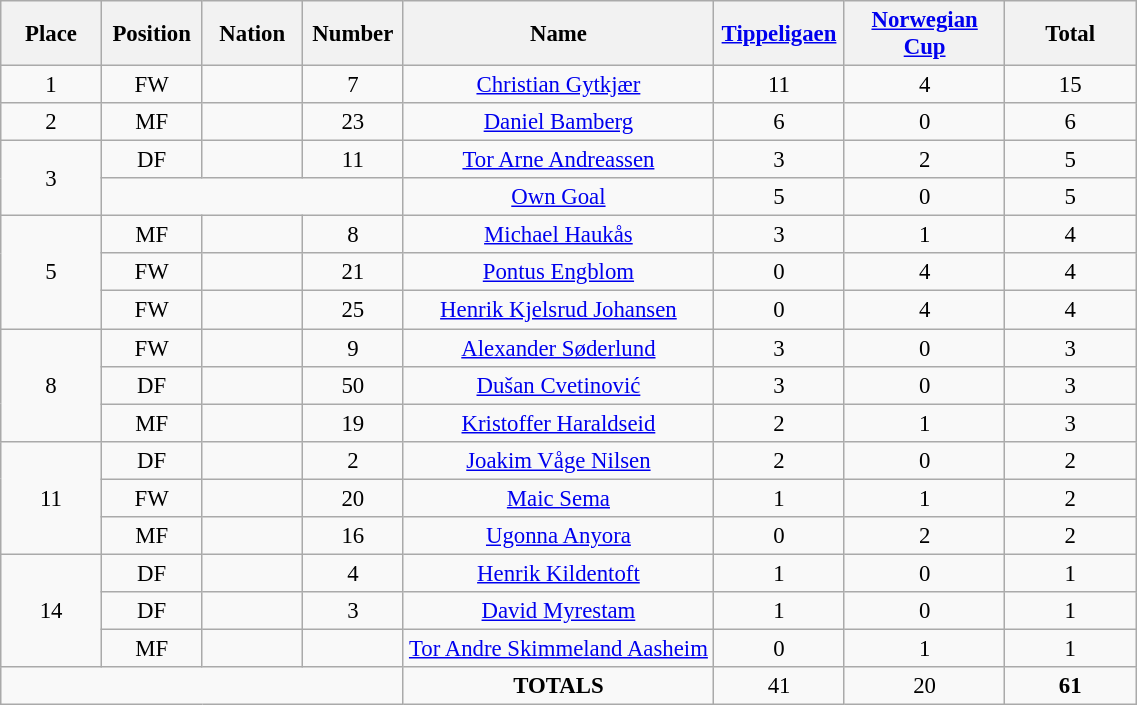<table class="wikitable" style="font-size: 95%; text-align: center;">
<tr>
<th width=60>Place</th>
<th width=60>Position</th>
<th width=60>Nation</th>
<th width=60>Number</th>
<th width=200>Name</th>
<th width=80><a href='#'>Tippeligaen</a></th>
<th width=100><a href='#'>Norwegian Cup</a></th>
<th width=80><strong>Total</strong></th>
</tr>
<tr>
<td>1</td>
<td>FW</td>
<td></td>
<td>7</td>
<td><a href='#'>Christian Gytkjær</a></td>
<td>11</td>
<td>4</td>
<td>15</td>
</tr>
<tr>
<td>2</td>
<td>MF</td>
<td></td>
<td>23</td>
<td><a href='#'>Daniel Bamberg</a></td>
<td>6</td>
<td>0</td>
<td>6</td>
</tr>
<tr>
<td rowspan=2>3</td>
<td>DF</td>
<td></td>
<td>11</td>
<td><a href='#'>Tor Arne Andreassen</a></td>
<td>3</td>
<td>2</td>
<td>5</td>
</tr>
<tr>
<td colspan=3></td>
<td><a href='#'>Own Goal</a></td>
<td>5</td>
<td>0</td>
<td>5</td>
</tr>
<tr>
<td rowspan=3>5</td>
<td>MF</td>
<td></td>
<td>8</td>
<td><a href='#'>Michael Haukås</a></td>
<td>3</td>
<td>1</td>
<td>4</td>
</tr>
<tr>
<td>FW</td>
<td></td>
<td>21</td>
<td><a href='#'>Pontus Engblom</a></td>
<td>0</td>
<td>4</td>
<td>4</td>
</tr>
<tr>
<td>FW</td>
<td></td>
<td>25</td>
<td><a href='#'>Henrik Kjelsrud Johansen</a></td>
<td>0</td>
<td>4</td>
<td>4</td>
</tr>
<tr>
<td rowspan=3>8</td>
<td>FW</td>
<td></td>
<td>9</td>
<td><a href='#'>Alexander Søderlund</a></td>
<td>3</td>
<td>0</td>
<td>3</td>
</tr>
<tr>
<td>DF</td>
<td></td>
<td>50</td>
<td><a href='#'>Dušan Cvetinović</a></td>
<td>3</td>
<td>0</td>
<td>3</td>
</tr>
<tr>
<td>MF</td>
<td></td>
<td>19</td>
<td><a href='#'>Kristoffer Haraldseid</a></td>
<td>2</td>
<td>1</td>
<td>3</td>
</tr>
<tr>
<td rowspan=3>11</td>
<td>DF</td>
<td></td>
<td>2</td>
<td><a href='#'>Joakim Våge Nilsen</a></td>
<td>2</td>
<td>0</td>
<td>2</td>
</tr>
<tr>
<td>FW</td>
<td></td>
<td>20</td>
<td><a href='#'>Maic Sema</a></td>
<td>1</td>
<td>1</td>
<td>2</td>
</tr>
<tr>
<td>MF</td>
<td></td>
<td>16</td>
<td><a href='#'>Ugonna Anyora</a></td>
<td>0</td>
<td>2</td>
<td>2</td>
</tr>
<tr>
<td rowspan=3>14</td>
<td>DF</td>
<td></td>
<td>4</td>
<td><a href='#'>Henrik Kildentoft</a></td>
<td>1</td>
<td>0</td>
<td>1</td>
</tr>
<tr>
<td>DF</td>
<td></td>
<td>3</td>
<td><a href='#'>David Myrestam</a></td>
<td>1</td>
<td>0</td>
<td>1</td>
</tr>
<tr>
<td>MF</td>
<td></td>
<td></td>
<td><a href='#'>Tor Andre Skimmeland Aasheim</a></td>
<td>0</td>
<td>1</td>
<td>1</td>
</tr>
<tr>
<td colspan=4></td>
<td><strong>TOTALS</strong></td>
<td>41</td>
<td>20</td>
<td><strong>61</strong></td>
</tr>
</table>
